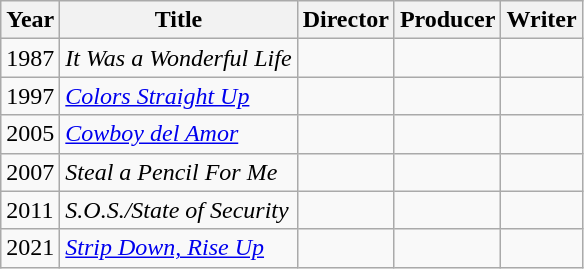<table class="wikitable">
<tr>
<th>Year</th>
<th>Title</th>
<th>Director</th>
<th>Producer</th>
<th>Writer</th>
</tr>
<tr>
<td>1987</td>
<td><em>It Was a Wonderful Life</em></td>
<td></td>
<td></td>
<td></td>
</tr>
<tr>
<td>1997</td>
<td><em><a href='#'>Colors Straight Up</a></em></td>
<td></td>
<td></td>
<td></td>
</tr>
<tr>
<td>2005</td>
<td><em><a href='#'>Cowboy del Amor</a></em></td>
<td></td>
<td></td>
<td></td>
</tr>
<tr>
<td>2007</td>
<td><em>Steal a Pencil For Me</em></td>
<td></td>
<td></td>
<td></td>
</tr>
<tr>
<td>2011</td>
<td><em>S.O.S./State of Security</em></td>
<td></td>
<td></td>
<td></td>
</tr>
<tr>
<td>2021</td>
<td><em><a href='#'>Strip Down, Rise Up</a></em></td>
<td></td>
<td></td>
<td></td>
</tr>
</table>
